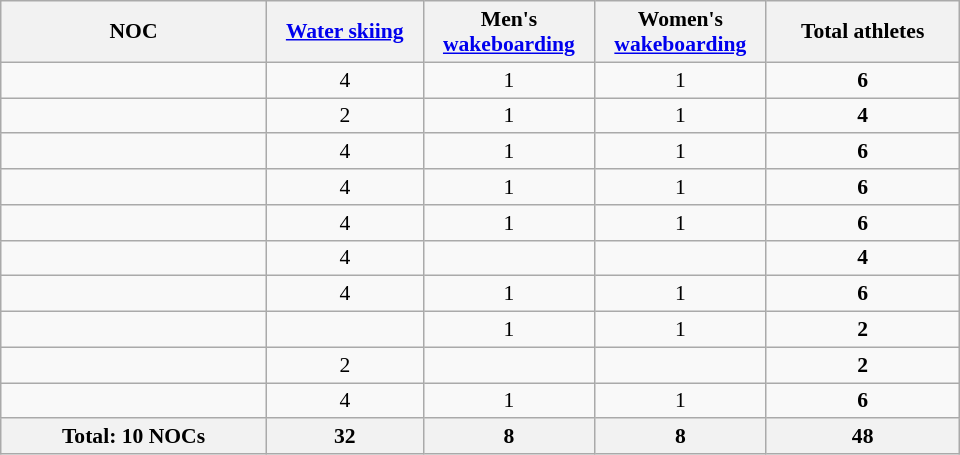<table class="wikitable collapsible sortable"  style="width:640px; text-align:center; font-size:90%;">
<tr>
<th style="text-align:center; width:140px;"><strong>NOC</strong></th>
<th width=80><strong><a href='#'>Water skiing</a></strong></th>
<th width=80><strong>Men's <a href='#'>wakeboarding</a></strong></th>
<th width=80><strong>Women's <a href='#'>wakeboarding</a></strong></th>
<th width=100><strong>Total athletes</strong></th>
</tr>
<tr>
<td align=left></td>
<td>4</td>
<td>1</td>
<td>1</td>
<td><strong>6</strong></td>
</tr>
<tr>
<td align=left></td>
<td>2</td>
<td>1</td>
<td>1</td>
<td><strong>4</strong></td>
</tr>
<tr>
<td align=left></td>
<td>4</td>
<td>1</td>
<td>1</td>
<td><strong>6</strong></td>
</tr>
<tr>
<td align=left></td>
<td>4</td>
<td>1</td>
<td>1</td>
<td><strong>6</strong></td>
</tr>
<tr>
<td align=left></td>
<td>4</td>
<td>1</td>
<td>1</td>
<td><strong>6</strong></td>
</tr>
<tr>
<td align=left></td>
<td>4</td>
<td></td>
<td></td>
<td><strong>4</strong></td>
</tr>
<tr>
<td align=left></td>
<td>4</td>
<td>1</td>
<td>1</td>
<td><strong>6</strong></td>
</tr>
<tr>
<td align=left></td>
<td></td>
<td>1</td>
<td>1</td>
<td><strong>2</strong></td>
</tr>
<tr>
<td align=left></td>
<td>2</td>
<td></td>
<td></td>
<td><strong>2</strong></td>
</tr>
<tr>
<td align=left></td>
<td>4</td>
<td>1</td>
<td>1</td>
<td><strong>6</strong></td>
</tr>
<tr>
<th>Total: 10 NOCs</th>
<th>32</th>
<th>8</th>
<th>8</th>
<th>48</th>
</tr>
</table>
